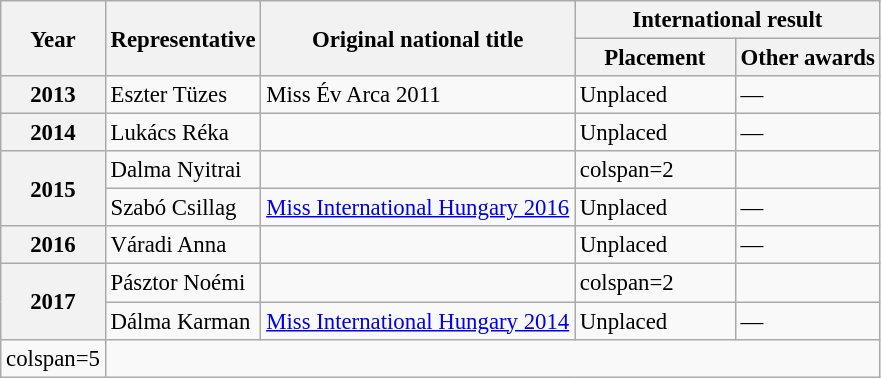<table class="wikitable defaultcenter col2left" style="font-size:95%;">
<tr>
<th rowspan=2>Year</th>
<th rowspan=2>Representative</th>
<th rowspan=2>Original national title</th>
<th colspan=2>International result</th>
</tr>
<tr>
<th width=100px>Placement</th>
<th>Other awards</th>
</tr>
<tr>
<th>2013</th>
<td>Eszter Tüzes</td>
<td>Miss Év Arca 2011</td>
<td>Unplaced</td>
<td>—</td>
</tr>
<tr>
<th>2014</th>
<td>Lukács Réka</td>
<td></td>
<td>Unplaced</td>
<td>—</td>
</tr>
<tr>
<th rowspan=2>2015</th>
<td>Dalma Nyitrai</td>
<td></td>
<td>colspan=2 </td>
</tr>
<tr>
<td>Szabó Csillag</td>
<td><a href='#'>Miss International Hungary 2016</a></td>
<td>Unplaced</td>
<td>—</td>
</tr>
<tr>
<th>2016</th>
<td>Váradi Anna</td>
<td></td>
<td>Unplaced</td>
<td>—</td>
</tr>
<tr>
<th rowspan=2>2017</th>
<td>Pásztor Noémi</td>
<td></td>
<td>colspan=2 </td>
</tr>
<tr>
<td>Dálma Karman</td>
<td><a href='#'>Miss International Hungary 2014</a></td>
<td>Unplaced</td>
<td>—</td>
</tr>
<tr>
<td>colspan=5 </td>
</tr>
</table>
